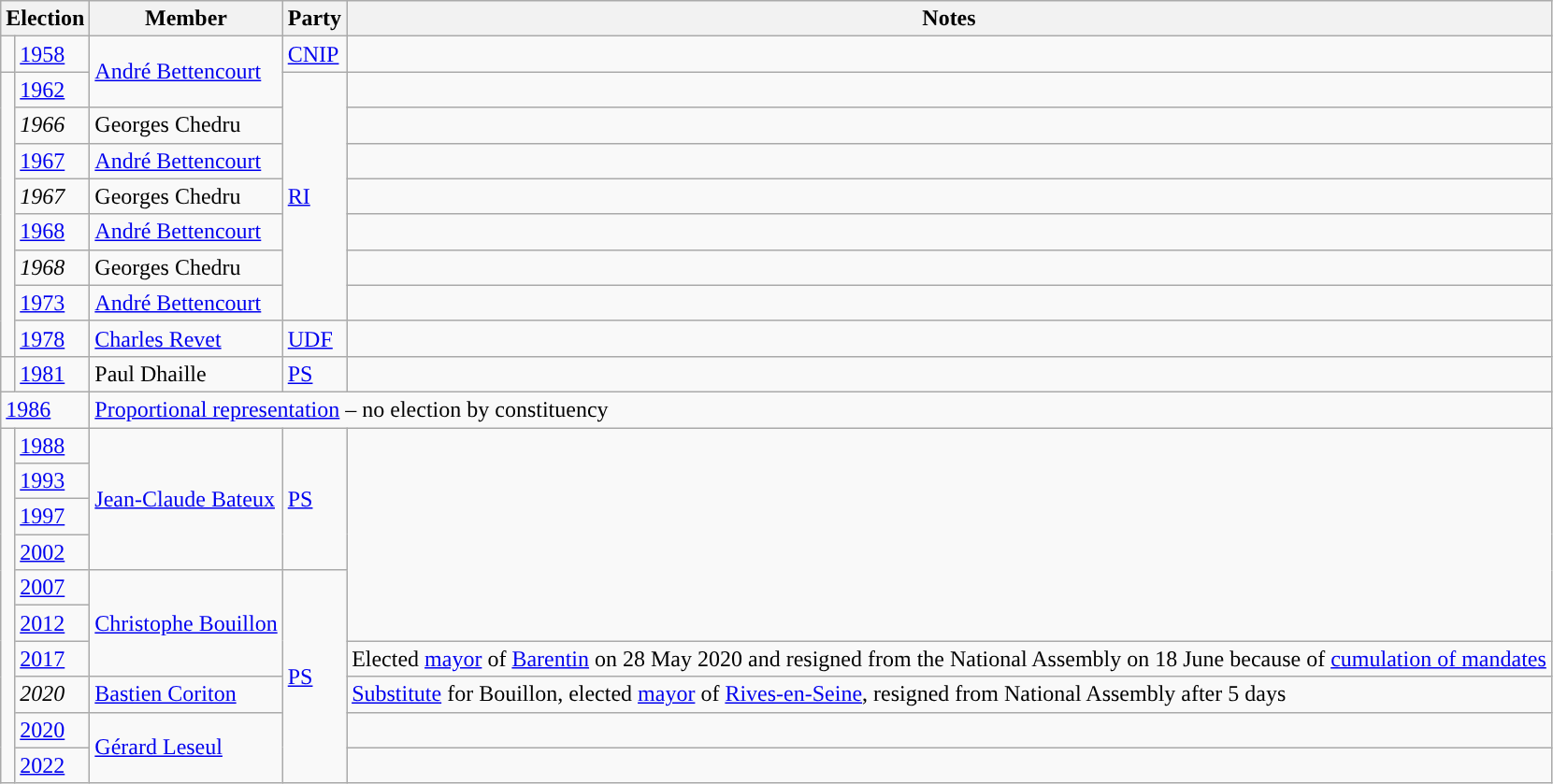<table class="wikitable">
<tr>
<th colspan="2">Election</th>
<th>Member</th>
<th>Party</th>
<th>Notes</th>
</tr>
<tr>
<td style="background-color: "></td>
<td><a href='#'>1958</a></td>
<td rowspan="2"><a href='#'>André Bettencourt</a></td>
<td><a href='#'>CNIP</a></td>
<td></td>
</tr>
<tr>
<td rowspan="8" style="background-color: "></td>
<td><a href='#'>1962</a></td>
<td rowspan="7"><a href='#'>RI</a></td>
<td></td>
</tr>
<tr>
<td><em>1966</em></td>
<td>Georges Chedru</td>
<td></td>
</tr>
<tr>
<td><a href='#'>1967</a></td>
<td><a href='#'>André Bettencourt</a></td>
<td></td>
</tr>
<tr>
<td><em>1967</em></td>
<td>Georges Chedru</td>
<td></td>
</tr>
<tr>
<td><a href='#'>1968</a></td>
<td><a href='#'>André Bettencourt</a></td>
<td></td>
</tr>
<tr>
<td><em>1968</em></td>
<td>Georges Chedru</td>
<td></td>
</tr>
<tr>
<td><a href='#'>1973</a></td>
<td><a href='#'>André Bettencourt</a></td>
<td></td>
</tr>
<tr>
<td><a href='#'>1978</a></td>
<td><a href='#'>Charles Revet</a></td>
<td><a href='#'>UDF</a></td>
<td></td>
</tr>
<tr>
<td style="background-color: "></td>
<td><a href='#'>1981</a></td>
<td>Paul Dhaille</td>
<td><a href='#'>PS</a></td>
<td></td>
</tr>
<tr>
<td colspan="2"><a href='#'>1986</a></td>
<td colspan="3"><a href='#'>Proportional representation</a> – no election by constituency</td>
</tr>
<tr>
<td rowspan="10" style="background-color: "></td>
<td><a href='#'>1988</a></td>
<td rowspan="4"><a href='#'>Jean-Claude Bateux</a></td>
<td rowspan="4"><a href='#'>PS</a></td>
</tr>
<tr>
<td><a href='#'>1993</a></td>
</tr>
<tr>
<td><a href='#'>1997</a></td>
</tr>
<tr>
<td><a href='#'>2002</a></td>
</tr>
<tr>
<td><a href='#'>2007</a></td>
<td rowspan="3"><a href='#'>Christophe Bouillon</a></td>
<td rowspan="6"><a href='#'>PS</a></td>
</tr>
<tr>
<td><a href='#'>2012</a></td>
</tr>
<tr>
<td><a href='#'>2017</a></td>
<td>Elected <a href='#'>mayor</a> of <a href='#'>Barentin</a> on 28 May 2020 and resigned from the National Assembly on 18 June because of <a href='#'>cumulation of mandates</a></td>
</tr>
<tr>
<td><em>2020</em></td>
<td><a href='#'>Bastien Coriton</a></td>
<td><a href='#'>Substitute</a> for Bouillon, elected <a href='#'>mayor</a> of <a href='#'>Rives-en-Seine</a>, resigned from National Assembly after 5 days</td>
</tr>
<tr>
<td><a href='#'>2020</a></td>
<td rowspan="2"><a href='#'>Gérard Leseul</a></td>
</tr>
<tr>
<td><a href='#'>2022</a></td>
<td></td>
</tr>
</table>
